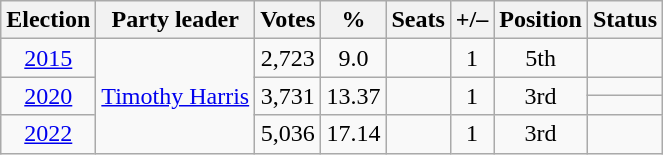<table class=wikitable style=text-align:center>
<tr>
<th>Election</th>
<th>Party leader</th>
<th>Votes</th>
<th>%</th>
<th>Seats</th>
<th>+/–</th>
<th>Position</th>
<th>Status</th>
</tr>
<tr>
<td><a href='#'>2015</a></td>
<td rowspan="4"><a href='#'>Timothy Harris</a></td>
<td>2,723</td>
<td>9.0</td>
<td></td>
<td> 1</td>
<td> 5th</td>
<td></td>
</tr>
<tr>
<td rowspan=2><a href='#'>2020</a></td>
<td rowspan=2>3,731</td>
<td rowspan=2>13.37</td>
<td rowspan=2></td>
<td rowspan=2> 1</td>
<td rowspan=2> 3rd</td>
<td></td>
</tr>
<tr>
<td></td>
</tr>
<tr>
<td><a href='#'>2022</a></td>
<td>5,036</td>
<td>17.14</td>
<td></td>
<td>1</td>
<td>3rd</td>
<td></td>
</tr>
</table>
